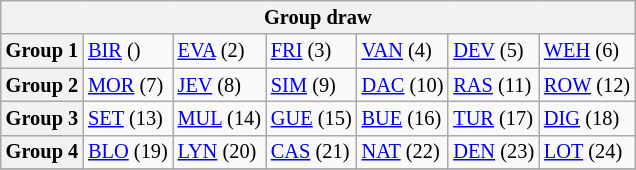<table class="wikitable" style="text-align:center; font-size:85%">
<tr>
<th colspan="7">Group draw</th>
</tr>
<tr>
<th>Group 1</th>
<td align="left"> <a href='#'>BIR</a> ()</td>
<td align="left"> <a href='#'>EVA</a> (2)</td>
<td align="left"> <a href='#'>FRI</a> (3)</td>
<td align="left"> <a href='#'>VAN</a> (4)</td>
<td align="left"> <a href='#'>DEV</a> (5)</td>
<td align="left"> <a href='#'>WEH</a> (6)</td>
</tr>
<tr>
<th>Group 2</th>
<td align="left"> <a href='#'>MOR</a> (7)</td>
<td align="left"> <a href='#'>JEV</a> (8)</td>
<td align="left"> <a href='#'>SIM</a> (9)</td>
<td align="left"> <a href='#'>DAC</a> (10)</td>
<td align="left"> <a href='#'>RAS</a> (11)</td>
<td align="left"> <a href='#'>ROW</a> (12)</td>
</tr>
<tr>
<th>Group 3</th>
<td align="left"> <a href='#'>SET</a> (13)</td>
<td align="left"> <a href='#'>MUL</a> (14)</td>
<td align="left"> <a href='#'>GUE</a> (15)</td>
<td align="left"> <a href='#'>BUE</a> (16)</td>
<td align="left"> <a href='#'>TUR</a> (17)</td>
<td align="left"> <a href='#'>DIG</a> (18)</td>
</tr>
<tr>
<th>Group 4</th>
<td align="left"> <a href='#'>BLO</a> (19)</td>
<td align="left"> <a href='#'>LYN</a> (20)</td>
<td align="left"> <a href='#'>CAS</a> (21)</td>
<td align="left"> <a href='#'>NAT</a> (22)</td>
<td align="left"> <a href='#'>DEN</a> (23)</td>
<td align="left"> <a href='#'>LOT</a> (24)</td>
</tr>
<tr>
</tr>
</table>
